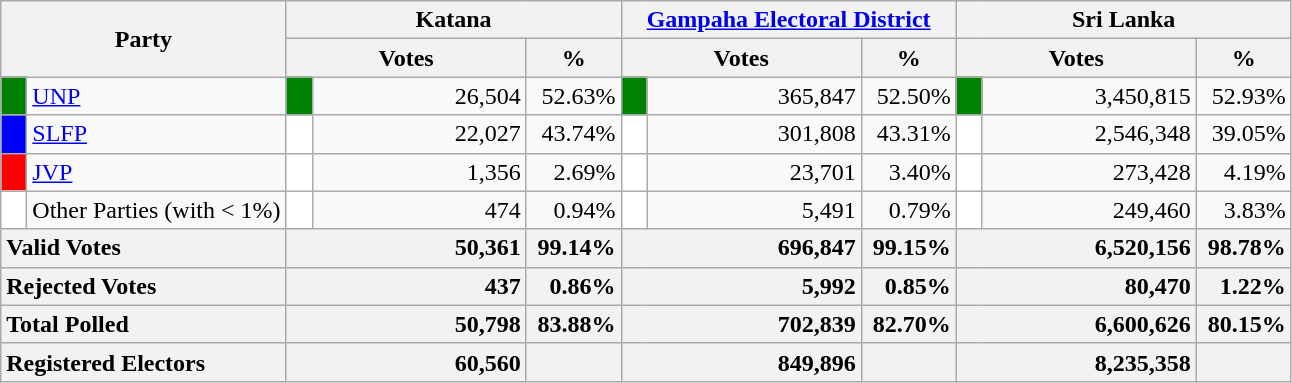<table class="wikitable">
<tr>
<th colspan="2" width="144px"rowspan="2">Party</th>
<th colspan="3" width="216px">Katana</th>
<th colspan="3" width="216px"><a href='#'>Gampaha Electoral District</a></th>
<th colspan="3" width="216px">Sri Lanka</th>
</tr>
<tr>
<th colspan="2" width="144px">Votes</th>
<th>%</th>
<th colspan="2" width="144px">Votes</th>
<th>%</th>
<th colspan="2" width="144px">Votes</th>
<th>%</th>
</tr>
<tr>
<td style="background-color:green;" width="10px"></td>
<td style="text-align:left;"><a href='#'>UNP</a></td>
<td style="background-color:green;" width="10px"></td>
<td style="text-align:right;">26,504</td>
<td style="text-align:right;">52.63%</td>
<td style="background-color:green;" width="10px"></td>
<td style="text-align:right;">365,847</td>
<td style="text-align:right;">52.50%</td>
<td style="background-color:green;" width="10px"></td>
<td style="text-align:right;">3,450,815</td>
<td style="text-align:right;">52.93%</td>
</tr>
<tr>
<td style="background-color:blue;" width="10px"></td>
<td style="text-align:left;"><a href='#'>SLFP</a></td>
<td style="background-color:white;" width="10px"></td>
<td style="text-align:right;">22,027</td>
<td style="text-align:right;">43.74%</td>
<td style="background-color:white;" width="10px"></td>
<td style="text-align:right;">301,808</td>
<td style="text-align:right;">43.31%</td>
<td style="background-color:white;" width="10px"></td>
<td style="text-align:right;">2,546,348</td>
<td style="text-align:right;">39.05%</td>
</tr>
<tr>
<td style="background-color:red;" width="10px"></td>
<td style="text-align:left;"><a href='#'>JVP</a></td>
<td style="background-color:white;" width="10px"></td>
<td style="text-align:right;">1,356</td>
<td style="text-align:right;">2.69%</td>
<td style="background-color:white;" width="10px"></td>
<td style="text-align:right;">23,701</td>
<td style="text-align:right;">3.40%</td>
<td style="background-color:white;" width="10px"></td>
<td style="text-align:right;">273,428</td>
<td style="text-align:right;">4.19%</td>
</tr>
<tr>
<td style="background-color:white;" width="10px"></td>
<td style="text-align:left;">Other Parties (with < 1%)</td>
<td style="background-color:white;" width="10px"></td>
<td style="text-align:right;">474</td>
<td style="text-align:right;">0.94%</td>
<td style="background-color:white;" width="10px"></td>
<td style="text-align:right;">5,491</td>
<td style="text-align:right;">0.79%</td>
<td style="background-color:white;" width="10px"></td>
<td style="text-align:right;">249,460</td>
<td style="text-align:right;">3.83%</td>
</tr>
<tr>
<th colspan="2" width="144px"style="text-align:left;">Valid Votes</th>
<th style="text-align:right;"colspan="2" width="144px">50,361</th>
<th style="text-align:right;">99.14%</th>
<th style="text-align:right;"colspan="2" width="144px">696,847</th>
<th style="text-align:right;">99.15%</th>
<th style="text-align:right;"colspan="2" width="144px">6,520,156</th>
<th style="text-align:right;">98.78%</th>
</tr>
<tr>
<th colspan="2" width="144px"style="text-align:left;">Rejected Votes</th>
<th style="text-align:right;"colspan="2" width="144px">437</th>
<th style="text-align:right;">0.86%</th>
<th style="text-align:right;"colspan="2" width="144px">5,992</th>
<th style="text-align:right;">0.85%</th>
<th style="text-align:right;"colspan="2" width="144px">80,470</th>
<th style="text-align:right;">1.22%</th>
</tr>
<tr>
<th colspan="2" width="144px"style="text-align:left;">Total Polled</th>
<th style="text-align:right;"colspan="2" width="144px">50,798</th>
<th style="text-align:right;">83.88%</th>
<th style="text-align:right;"colspan="2" width="144px">702,839</th>
<th style="text-align:right;">82.70%</th>
<th style="text-align:right;"colspan="2" width="144px">6,600,626</th>
<th style="text-align:right;">80.15%</th>
</tr>
<tr>
<th colspan="2" width="144px"style="text-align:left;">Registered Electors</th>
<th style="text-align:right;"colspan="2" width="144px">60,560</th>
<th></th>
<th style="text-align:right;"colspan="2" width="144px">849,896</th>
<th></th>
<th style="text-align:right;"colspan="2" width="144px">8,235,358</th>
<th></th>
</tr>
</table>
